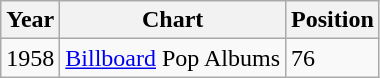<table class="wikitable">
<tr>
<th align="left">Year</th>
<th align="left">Chart</th>
<th align="left">Position</th>
</tr>
<tr>
<td align="left">1958</td>
<td align="left"><a href='#'>Billboard</a> Pop Albums</td>
<td align="left">76</td>
</tr>
</table>
